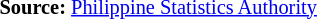<table style="font-size:85%;" '|>
<tr>
<td><br><p>
<strong>Source:</strong> <a href='#'>Philippine Statistics Authority</a>
</p></td>
</tr>
</table>
